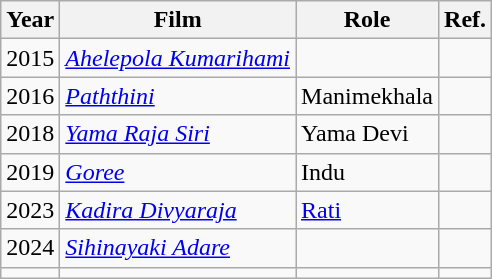<table class="wikitable">
<tr>
<th>Year</th>
<th>Film</th>
<th>Role</th>
<th>Ref.</th>
</tr>
<tr>
<td>2015</td>
<td><em><a href='#'>Ahelepola Kumarihami</a></em></td>
<td></td>
<td></td>
</tr>
<tr>
<td>2016</td>
<td><em><a href='#'>Paththini</a></em></td>
<td>Manimekhala</td>
<td></td>
</tr>
<tr>
<td>2018</td>
<td><em><a href='#'>Yama Raja Siri</a></em></td>
<td>Yama Devi</td>
<td></td>
</tr>
<tr>
<td>2019</td>
<td><em><a href='#'>Goree</a></em></td>
<td>Indu</td>
<td></td>
</tr>
<tr>
<td>2023</td>
<td><em><a href='#'>Kadira Divyaraja</a></em></td>
<td><a href='#'>Rati</a></td>
<td></td>
</tr>
<tr>
<td>2024</td>
<td><em><a href='#'>Sihinayaki Adare</a></em></td>
<td></td>
<td></td>
</tr>
<tr>
<td></td>
<td></td>
<td></td>
<td></td>
</tr>
</table>
